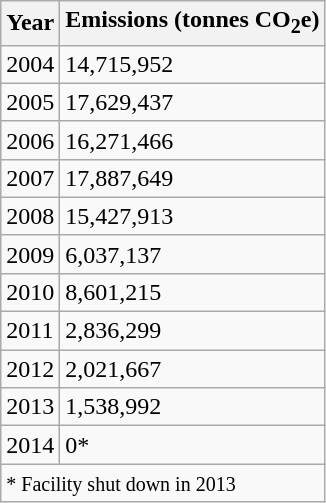<table class="wikitable">
<tr>
<th>Year</th>
<th>Emissions (tonnes CO<sub>2</sub>e)</th>
</tr>
<tr>
<td>2004</td>
<td>14,715,952</td>
</tr>
<tr>
<td>2005</td>
<td>17,629,437</td>
</tr>
<tr>
<td>2006</td>
<td>16,271,466</td>
</tr>
<tr>
<td>2007</td>
<td>17,887,649</td>
</tr>
<tr>
<td>2008</td>
<td>15,427,913</td>
</tr>
<tr>
<td>2009</td>
<td>6,037,137</td>
</tr>
<tr>
<td>2010</td>
<td>8,601,215</td>
</tr>
<tr>
<td>2011</td>
<td>2,836,299</td>
</tr>
<tr>
<td>2012</td>
<td>2,021,667</td>
</tr>
<tr>
<td>2013</td>
<td>1,538,992</td>
</tr>
<tr>
<td>2014</td>
<td>0*</td>
</tr>
<tr>
<td colspan=2><small>* Facility shut down in 2013</small></td>
</tr>
</table>
